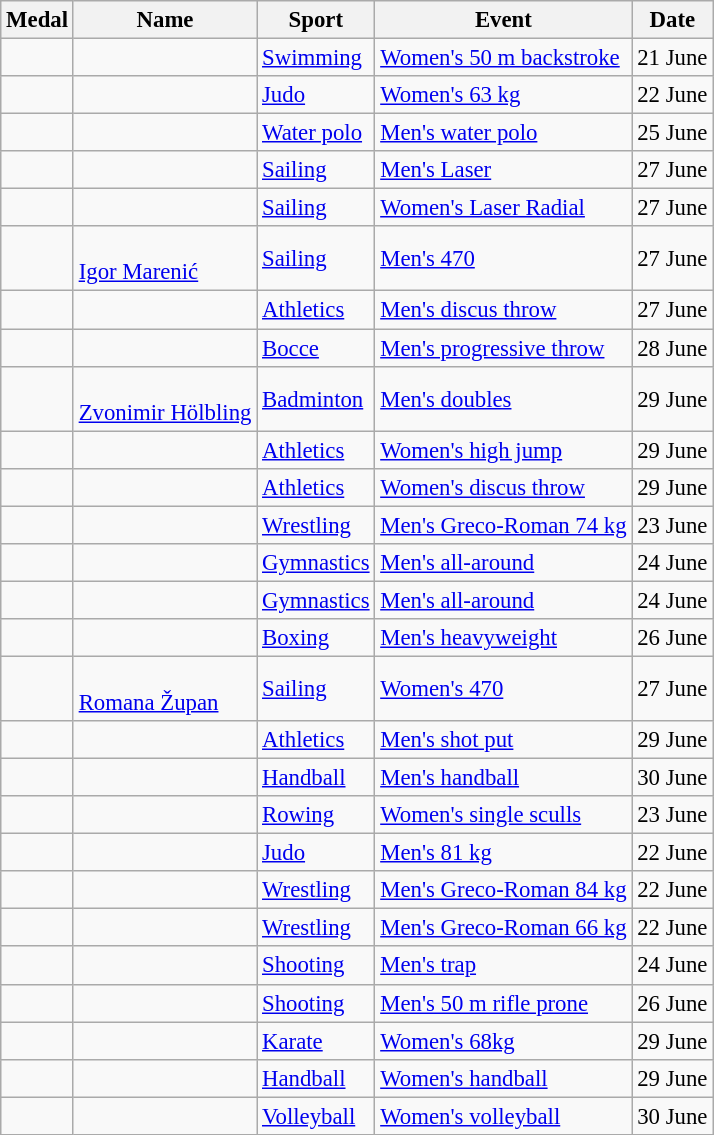<table class="wikitable sortable" style="font-size: 95%;">
<tr>
<th>Medal</th>
<th>Name</th>
<th>Sport</th>
<th>Event</th>
<th>Date</th>
</tr>
<tr>
<td></td>
<td></td>
<td><a href='#'>Swimming</a></td>
<td><a href='#'>Women's 50 m backstroke</a></td>
<td>21 June</td>
</tr>
<tr>
<td></td>
<td></td>
<td><a href='#'>Judo</a></td>
<td><a href='#'>Women's 63 kg</a></td>
<td>22 June</td>
</tr>
<tr>
<td></td>
<td><br></td>
<td><a href='#'>Water polo</a></td>
<td><a href='#'>Men's water polo</a></td>
<td>25 June</td>
</tr>
<tr>
<td></td>
<td></td>
<td><a href='#'>Sailing</a></td>
<td><a href='#'>Men's Laser</a></td>
<td>27 June</td>
</tr>
<tr>
<td></td>
<td></td>
<td><a href='#'>Sailing</a></td>
<td><a href='#'>Women's Laser Radial</a></td>
<td>27 June</td>
</tr>
<tr>
<td></td>
<td><br><a href='#'>Igor Marenić</a></td>
<td><a href='#'>Sailing</a></td>
<td><a href='#'>Men's 470</a></td>
<td>27 June</td>
</tr>
<tr>
<td></td>
<td></td>
<td><a href='#'>Athletics</a></td>
<td><a href='#'>Men's discus throw</a></td>
<td>27 June</td>
</tr>
<tr>
<td></td>
<td></td>
<td><a href='#'>Bocce</a></td>
<td><a href='#'>Men's progressive throw</a></td>
<td>28 June</td>
</tr>
<tr>
<td></td>
<td><br><a href='#'>Zvonimir Hölbling</a></td>
<td><a href='#'>Badminton</a></td>
<td><a href='#'>Men's doubles</a></td>
<td>29 June</td>
</tr>
<tr>
<td></td>
<td></td>
<td><a href='#'>Athletics</a></td>
<td><a href='#'>Women's high jump</a></td>
<td>29 June</td>
</tr>
<tr>
<td></td>
<td></td>
<td><a href='#'>Athletics</a></td>
<td><a href='#'>Women's discus throw</a></td>
<td>29 June</td>
</tr>
<tr>
<td></td>
<td></td>
<td><a href='#'>Wrestling</a></td>
<td><a href='#'>Men's Greco-Roman 74 kg</a></td>
<td>23 June</td>
</tr>
<tr>
<td></td>
<td></td>
<td><a href='#'>Gymnastics</a></td>
<td><a href='#'>Men's all-around</a></td>
<td>24 June</td>
</tr>
<tr>
<td></td>
<td></td>
<td><a href='#'>Gymnastics</a></td>
<td><a href='#'>Men's all-around</a></td>
<td>24 June</td>
</tr>
<tr>
<td></td>
<td></td>
<td><a href='#'>Boxing</a></td>
<td><a href='#'>Men's heavyweight</a></td>
<td>26 June</td>
</tr>
<tr>
<td></td>
<td><br><a href='#'>Romana Župan</a></td>
<td><a href='#'>Sailing</a></td>
<td><a href='#'>Women's 470</a></td>
<td>27 June</td>
</tr>
<tr>
<td></td>
<td></td>
<td><a href='#'>Athletics</a></td>
<td><a href='#'>Men's shot put</a></td>
<td>29 June</td>
</tr>
<tr>
<td></td>
<td><br></td>
<td><a href='#'>Handball</a></td>
<td><a href='#'>Men's handball</a></td>
<td>30 June</td>
</tr>
<tr>
<td></td>
<td></td>
<td><a href='#'>Rowing</a></td>
<td><a href='#'>Women's single sculls</a></td>
<td>23 June</td>
</tr>
<tr>
<td></td>
<td></td>
<td><a href='#'>Judo</a></td>
<td><a href='#'>Men's 81 kg</a></td>
<td>22 June</td>
</tr>
<tr>
<td></td>
<td></td>
<td><a href='#'>Wrestling</a></td>
<td><a href='#'>Men's Greco-Roman 84 kg</a></td>
<td>22 June</td>
</tr>
<tr>
<td></td>
<td></td>
<td><a href='#'>Wrestling</a></td>
<td><a href='#'>Men's Greco-Roman 66 kg</a></td>
<td>22 June</td>
</tr>
<tr>
<td></td>
<td></td>
<td><a href='#'>Shooting</a></td>
<td><a href='#'>Men's trap</a></td>
<td>24 June</td>
</tr>
<tr>
<td></td>
<td></td>
<td><a href='#'>Shooting</a></td>
<td><a href='#'>Men's 50 m rifle prone</a></td>
<td>26 June</td>
</tr>
<tr>
<td></td>
<td></td>
<td><a href='#'>Karate</a></td>
<td><a href='#'>Women's 68kg</a></td>
<td>29 June</td>
</tr>
<tr>
<td></td>
<td><br></td>
<td><a href='#'>Handball</a></td>
<td><a href='#'>Women's handball</a></td>
<td>29 June</td>
</tr>
<tr>
<td></td>
<td><br></td>
<td><a href='#'>Volleyball</a></td>
<td><a href='#'>Women's volleyball</a></td>
<td>30 June</td>
</tr>
</table>
